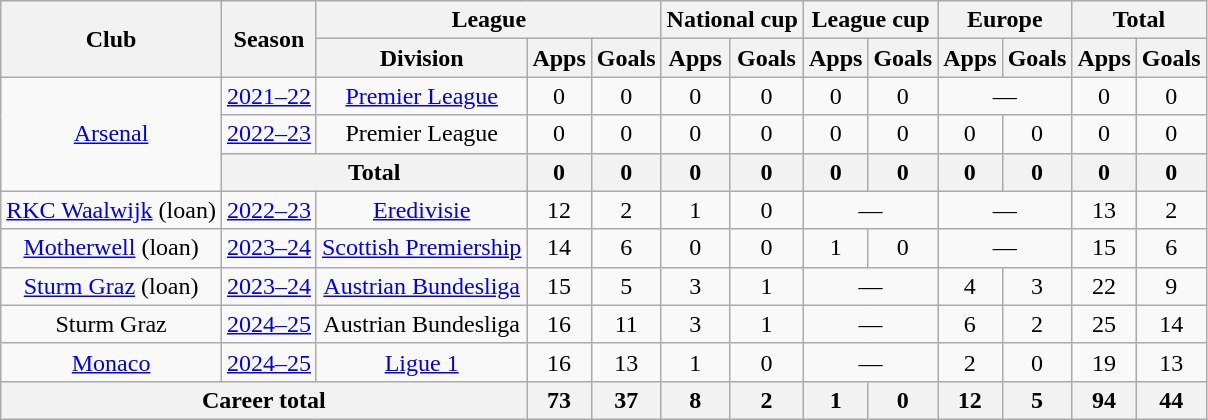<table class="wikitable" style="text-align:center;">
<tr>
<th rowspan="2">Club</th>
<th rowspan="2">Season</th>
<th colspan="3">League</th>
<th colspan="2">National cup</th>
<th colspan="2">League cup</th>
<th colspan="2">Europe</th>
<th colspan="2">Total</th>
</tr>
<tr>
<th>Division</th>
<th>Apps</th>
<th>Goals</th>
<th>Apps</th>
<th>Goals</th>
<th>Apps</th>
<th>Goals</th>
<th>Apps</th>
<th>Goals</th>
<th>Apps</th>
<th>Goals</th>
</tr>
<tr>
<td rowspan="3"><a href='#'>Arsenal</a></td>
<td><a href='#'>2021–22</a></td>
<td><a href='#'>Premier League</a></td>
<td>0</td>
<td>0</td>
<td>0</td>
<td>0</td>
<td>0</td>
<td>0</td>
<td colspan="2">—</td>
<td>0</td>
<td>0</td>
</tr>
<tr>
<td><a href='#'>2022–23</a></td>
<td>Premier League</td>
<td>0</td>
<td>0</td>
<td>0</td>
<td>0</td>
<td>0</td>
<td>0</td>
<td>0</td>
<td>0</td>
<td>0</td>
<td>0</td>
</tr>
<tr>
<th colspan="2">Total</th>
<th>0</th>
<th>0</th>
<th>0</th>
<th>0</th>
<th>0</th>
<th>0</th>
<th>0</th>
<th>0</th>
<th>0</th>
<th>0</th>
</tr>
<tr>
<td><a href='#'>RKC Waalwijk</a> (loan)</td>
<td><a href='#'>2022–23</a></td>
<td><a href='#'>Eredivisie</a></td>
<td>12</td>
<td>2</td>
<td>1</td>
<td>0</td>
<td colspan="2">—</td>
<td colspan="2">—</td>
<td>13</td>
<td>2</td>
</tr>
<tr>
<td><a href='#'>Motherwell</a> (loan)</td>
<td><a href='#'>2023–24</a></td>
<td><a href='#'>Scottish Premiership</a></td>
<td>14</td>
<td>6</td>
<td>0</td>
<td>0</td>
<td>1</td>
<td>0</td>
<td colspan="2">—</td>
<td>15</td>
<td>6</td>
</tr>
<tr>
<td><a href='#'>Sturm Graz</a> (loan)</td>
<td><a href='#'>2023–24</a></td>
<td><a href='#'>Austrian Bundesliga</a></td>
<td>15</td>
<td>5</td>
<td>3</td>
<td>1</td>
<td colspan="2">—</td>
<td>4</td>
<td>3</td>
<td>22</td>
<td>9</td>
</tr>
<tr>
<td>Sturm Graz</td>
<td><a href='#'>2024–25</a></td>
<td>Austrian Bundesliga</td>
<td>16</td>
<td>11</td>
<td>3</td>
<td>1</td>
<td colspan="2">—</td>
<td>6</td>
<td>2</td>
<td>25</td>
<td>14</td>
</tr>
<tr>
<td><a href='#'>Monaco</a></td>
<td><a href='#'>2024–25</a></td>
<td><a href='#'>Ligue 1</a></td>
<td>16</td>
<td>13</td>
<td>1</td>
<td>0</td>
<td colspan="2">—</td>
<td>2</td>
<td>0</td>
<td>19</td>
<td>13</td>
</tr>
<tr>
<th colspan="3">Career total</th>
<th>73</th>
<th>37</th>
<th>8</th>
<th>2</th>
<th>1</th>
<th>0</th>
<th>12</th>
<th>5</th>
<th>94</th>
<th>44</th>
</tr>
</table>
